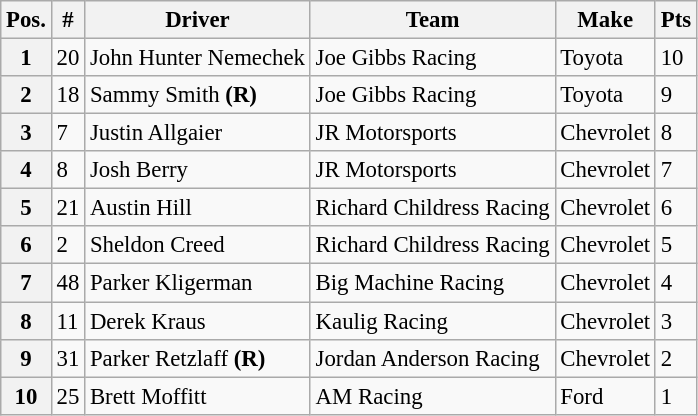<table class="wikitable" style="font-size:95%">
<tr>
<th>Pos.</th>
<th>#</th>
<th>Driver</th>
<th>Team</th>
<th>Make</th>
<th>Pts</th>
</tr>
<tr>
<th>1</th>
<td>20</td>
<td>John Hunter Nemechek</td>
<td>Joe Gibbs Racing</td>
<td>Toyota</td>
<td>10</td>
</tr>
<tr>
<th>2</th>
<td>18</td>
<td>Sammy Smith <strong>(R)</strong></td>
<td>Joe Gibbs Racing</td>
<td>Toyota</td>
<td>9</td>
</tr>
<tr>
<th>3</th>
<td>7</td>
<td>Justin Allgaier</td>
<td>JR Motorsports</td>
<td>Chevrolet</td>
<td>8</td>
</tr>
<tr>
<th>4</th>
<td>8</td>
<td>Josh Berry</td>
<td>JR Motorsports</td>
<td>Chevrolet</td>
<td>7</td>
</tr>
<tr>
<th>5</th>
<td>21</td>
<td>Austin Hill</td>
<td>Richard Childress Racing</td>
<td>Chevrolet</td>
<td>6</td>
</tr>
<tr>
<th>6</th>
<td>2</td>
<td>Sheldon Creed</td>
<td>Richard Childress Racing</td>
<td>Chevrolet</td>
<td>5</td>
</tr>
<tr>
<th>7</th>
<td>48</td>
<td>Parker Kligerman</td>
<td>Big Machine Racing</td>
<td>Chevrolet</td>
<td>4</td>
</tr>
<tr>
<th>8</th>
<td>11</td>
<td>Derek Kraus</td>
<td>Kaulig Racing</td>
<td>Chevrolet</td>
<td>3</td>
</tr>
<tr>
<th>9</th>
<td>31</td>
<td>Parker Retzlaff <strong>(R)</strong></td>
<td>Jordan Anderson Racing</td>
<td>Chevrolet</td>
<td>2</td>
</tr>
<tr>
<th>10</th>
<td>25</td>
<td>Brett Moffitt</td>
<td>AM Racing</td>
<td>Ford</td>
<td>1</td>
</tr>
</table>
